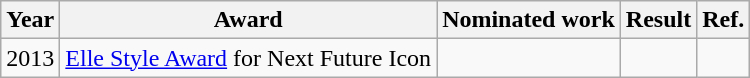<table class="wikitable">
<tr>
<th>Year</th>
<th>Award</th>
<th>Nominated work</th>
<th>Result</th>
<th>Ref.</th>
</tr>
<tr>
<td>2013</td>
<td><a href='#'>Elle Style Award</a> for Next Future Icon</td>
<td></td>
<td></td>
<td></td>
</tr>
</table>
